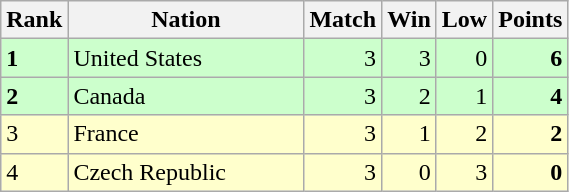<table class="wikitable">
<tr>
<th width=20>Rank</th>
<th width=150>Nation</th>
<th width=20>Match</th>
<th width=20>Win</th>
<th width=20>Low</th>
<th width=20>Points</th>
</tr>
<tr style="text-align:right; background:#cfc;">
<td align="left"><strong>1</strong></td>
<td style="text-align:left;"> United States</td>
<td>3</td>
<td>3</td>
<td>0</td>
<td><strong>6</strong></td>
</tr>
<tr style="text-align:right; background:#cfc;">
<td align="left"><strong>2</strong></td>
<td style="text-align:left;"> Canada</td>
<td>3</td>
<td>2</td>
<td>1</td>
<td><strong>4</strong></td>
</tr>
<tr style="text-align:right; background:#ffc;">
<td align="left">3</td>
<td style="text-align:left;"> France</td>
<td>3</td>
<td>1</td>
<td>2</td>
<td><strong>2</strong></td>
</tr>
<tr style="text-align:right; background:#ffc;">
<td align="left">4</td>
<td style="text-align:left;"> Czech Republic</td>
<td>3</td>
<td>0</td>
<td>3</td>
<td><strong>0</strong></td>
</tr>
</table>
